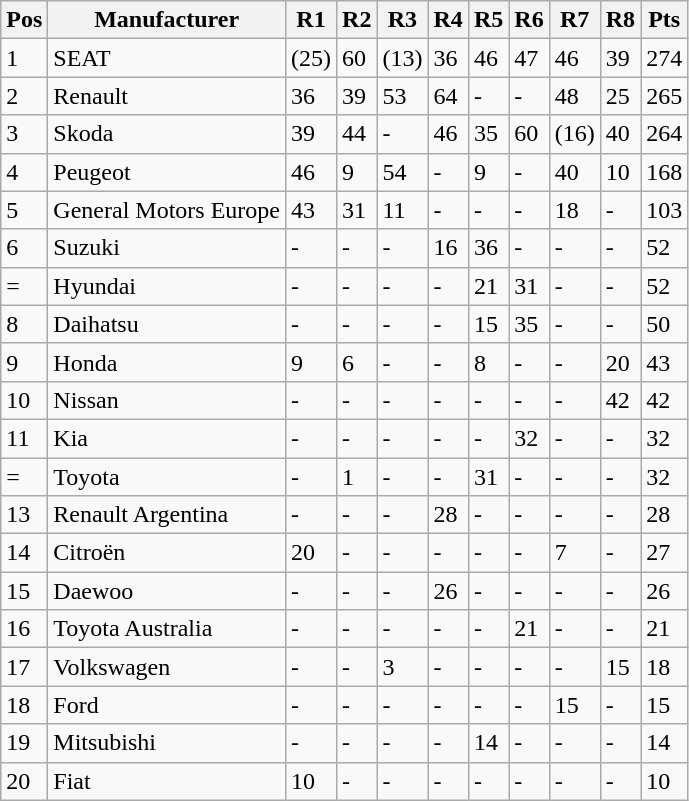<table class="wikitable">
<tr>
<th>Pos</th>
<th>Manufacturer</th>
<th>R1</th>
<th>R2</th>
<th>R3</th>
<th>R4</th>
<th>R5</th>
<th>R6</th>
<th>R7</th>
<th>R8</th>
<th>Pts</th>
</tr>
<tr>
<td>1</td>
<td>SEAT</td>
<td>(25)</td>
<td>60</td>
<td>(13)</td>
<td>36</td>
<td>46</td>
<td>47</td>
<td>46</td>
<td>39</td>
<td>274</td>
</tr>
<tr>
<td>2</td>
<td>Renault</td>
<td>36</td>
<td>39</td>
<td>53</td>
<td>64</td>
<td>-</td>
<td>-</td>
<td>48</td>
<td>25</td>
<td>265</td>
</tr>
<tr>
<td>3</td>
<td>Skoda</td>
<td>39</td>
<td>44</td>
<td>-</td>
<td>46</td>
<td>35</td>
<td>60</td>
<td>(16)</td>
<td>40</td>
<td>264</td>
</tr>
<tr>
<td>4</td>
<td>Peugeot</td>
<td>46</td>
<td>9</td>
<td>54</td>
<td>-</td>
<td>9</td>
<td>-</td>
<td>40</td>
<td>10</td>
<td>168</td>
</tr>
<tr>
<td>5</td>
<td>General Motors Europe</td>
<td>43</td>
<td>31</td>
<td>11</td>
<td>-</td>
<td>-</td>
<td>-</td>
<td>18</td>
<td>-</td>
<td>103</td>
</tr>
<tr>
<td>6</td>
<td>Suzuki</td>
<td>-</td>
<td>-</td>
<td>-</td>
<td>16</td>
<td>36</td>
<td>-</td>
<td>-</td>
<td>-</td>
<td>52</td>
</tr>
<tr>
<td>=</td>
<td>Hyundai</td>
<td>-</td>
<td>-</td>
<td>-</td>
<td>-</td>
<td>21</td>
<td>31</td>
<td>-</td>
<td>-</td>
<td>52</td>
</tr>
<tr>
<td>8</td>
<td>Daihatsu</td>
<td>-</td>
<td>-</td>
<td>-</td>
<td>-</td>
<td>15</td>
<td>35</td>
<td>-</td>
<td>-</td>
<td>50</td>
</tr>
<tr>
<td>9</td>
<td>Honda</td>
<td>9</td>
<td>6</td>
<td>-</td>
<td>-</td>
<td>8</td>
<td>-</td>
<td>-</td>
<td>20</td>
<td>43</td>
</tr>
<tr>
<td>10</td>
<td>Nissan</td>
<td>-</td>
<td>-</td>
<td>-</td>
<td>-</td>
<td>-</td>
<td>-</td>
<td>-</td>
<td>42</td>
<td>42</td>
</tr>
<tr>
<td>11</td>
<td>Kia</td>
<td>-</td>
<td>-</td>
<td>-</td>
<td>-</td>
<td>-</td>
<td>32</td>
<td>-</td>
<td>-</td>
<td>32</td>
</tr>
<tr>
<td>=</td>
<td>Toyota</td>
<td>-</td>
<td>1</td>
<td>-</td>
<td>-</td>
<td>31</td>
<td>-</td>
<td>-</td>
<td>-</td>
<td>32</td>
</tr>
<tr>
<td>13</td>
<td>Renault Argentina</td>
<td>-</td>
<td>-</td>
<td>-</td>
<td>28</td>
<td>-</td>
<td>-</td>
<td>-</td>
<td>-</td>
<td>28</td>
</tr>
<tr>
<td>14</td>
<td>Citroën</td>
<td>20</td>
<td>-</td>
<td>-</td>
<td>-</td>
<td>-</td>
<td>-</td>
<td>7</td>
<td>-</td>
<td>27</td>
</tr>
<tr>
<td>15</td>
<td>Daewoo</td>
<td>-</td>
<td>-</td>
<td>-</td>
<td>26</td>
<td>-</td>
<td>-</td>
<td>-</td>
<td>-</td>
<td>26</td>
</tr>
<tr>
<td>16</td>
<td>Toyota Australia</td>
<td>-</td>
<td>-</td>
<td>-</td>
<td>-</td>
<td>-</td>
<td>21</td>
<td>-</td>
<td>-</td>
<td>21</td>
</tr>
<tr>
<td>17</td>
<td>Volkswagen</td>
<td>-</td>
<td>-</td>
<td>3</td>
<td>-</td>
<td>-</td>
<td>-</td>
<td>-</td>
<td>15</td>
<td>18</td>
</tr>
<tr>
<td>18</td>
<td>Ford</td>
<td>-</td>
<td>-</td>
<td>-</td>
<td>-</td>
<td>-</td>
<td>-</td>
<td>15</td>
<td>-</td>
<td>15</td>
</tr>
<tr>
<td>19</td>
<td>Mitsubishi</td>
<td>-</td>
<td>-</td>
<td>-</td>
<td>-</td>
<td>14</td>
<td>-</td>
<td>-</td>
<td>-</td>
<td>14</td>
</tr>
<tr>
<td>20</td>
<td>Fiat</td>
<td>10</td>
<td>-</td>
<td>-</td>
<td>-</td>
<td>-</td>
<td>-</td>
<td>-</td>
<td>-</td>
<td>10</td>
</tr>
</table>
